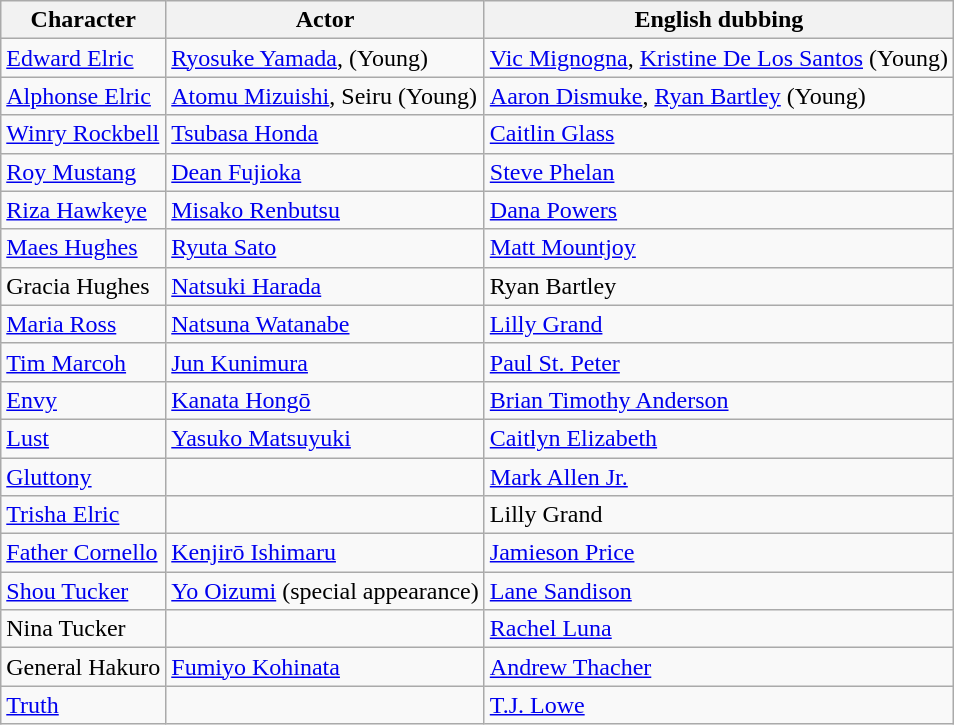<table class="wikitable">
<tr>
<th>Character</th>
<th>Actor</th>
<th>English dubbing</th>
</tr>
<tr>
<td><a href='#'>Edward Elric</a></td>
<td><a href='#'>Ryosuke Yamada</a>,  (Young)</td>
<td><a href='#'>Vic Mignogna</a>, <a href='#'>Kristine De Los Santos</a> (Young)</td>
</tr>
<tr>
<td><a href='#'>Alphonse Elric</a></td>
<td><a href='#'>Atomu Mizuishi</a>, Seiru (Young)</td>
<td><a href='#'>Aaron Dismuke</a>, <a href='#'>Ryan Bartley</a> (Young)</td>
</tr>
<tr>
<td><a href='#'>Winry Rockbell</a></td>
<td><a href='#'>Tsubasa Honda</a></td>
<td><a href='#'>Caitlin Glass</a></td>
</tr>
<tr>
<td><a href='#'>Roy Mustang</a></td>
<td><a href='#'>Dean Fujioka</a></td>
<td><a href='#'>Steve Phelan</a></td>
</tr>
<tr>
<td><a href='#'>Riza Hawkeye</a></td>
<td><a href='#'>Misako Renbutsu</a></td>
<td><a href='#'>Dana Powers</a></td>
</tr>
<tr>
<td><a href='#'>Maes Hughes</a></td>
<td><a href='#'>Ryuta Sato</a></td>
<td><a href='#'>Matt Mountjoy</a></td>
</tr>
<tr>
<td>Gracia Hughes</td>
<td><a href='#'>Natsuki Harada</a></td>
<td>Ryan Bartley</td>
</tr>
<tr>
<td><a href='#'>Maria Ross</a></td>
<td><a href='#'>Natsuna Watanabe</a></td>
<td><a href='#'>Lilly Grand</a></td>
</tr>
<tr>
<td><a href='#'>Tim Marcoh</a></td>
<td><a href='#'>Jun Kunimura</a></td>
<td><a href='#'>Paul St. Peter</a></td>
</tr>
<tr>
<td><a href='#'>Envy</a></td>
<td><a href='#'>Kanata Hongō</a></td>
<td><a href='#'>Brian Timothy Anderson</a></td>
</tr>
<tr>
<td><a href='#'>Lust</a></td>
<td><a href='#'>Yasuko Matsuyuki</a></td>
<td><a href='#'>Caitlyn Elizabeth</a></td>
</tr>
<tr>
<td><a href='#'>Gluttony</a></td>
<td></td>
<td><a href='#'>Mark Allen Jr.</a></td>
</tr>
<tr>
<td><a href='#'>Trisha Elric</a></td>
<td></td>
<td>Lilly Grand</td>
</tr>
<tr>
<td><a href='#'>Father Cornello</a></td>
<td><a href='#'>Kenjirō Ishimaru</a></td>
<td><a href='#'>Jamieson Price</a></td>
</tr>
<tr>
<td><a href='#'>Shou Tucker</a></td>
<td><a href='#'>Yo Oizumi</a> (special appearance)</td>
<td><a href='#'>Lane Sandison</a></td>
</tr>
<tr>
<td>Nina Tucker</td>
<td></td>
<td><a href='#'>Rachel Luna</a></td>
</tr>
<tr>
<td>General Hakuro</td>
<td><a href='#'>Fumiyo Kohinata</a></td>
<td><a href='#'>Andrew Thacher</a></td>
</tr>
<tr>
<td><a href='#'>Truth</a></td>
<td></td>
<td><a href='#'>T.J. Lowe</a></td>
</tr>
</table>
